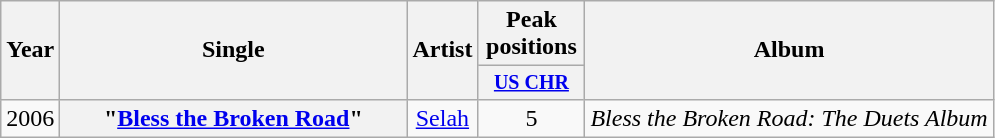<table class="wikitable plainrowheaders" style="text-align:center;">
<tr>
<th rowspan="2">Year</th>
<th rowspan="2" style="width:14em;">Single</th>
<th rowspan="2">Artist</th>
<th colspan="1">Peak positions</th>
<th rowspan="2">Album</th>
</tr>
<tr style="font-size:smaller;">
<th width="65"><a href='#'>US CHR</a></th>
</tr>
<tr>
<td>2006</td>
<th scope="row">"<a href='#'>Bless the Broken Road</a>"</th>
<td><a href='#'>Selah</a></td>
<td>5</td>
<td align="left"><em>Bless the Broken Road: The Duets Album</em></td>
</tr>
</table>
